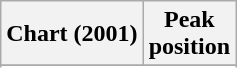<table class="wikitable sortable plainrowheaders">
<tr>
<th>Chart (2001)</th>
<th>Peak<br>position</th>
</tr>
<tr>
</tr>
<tr>
</tr>
</table>
